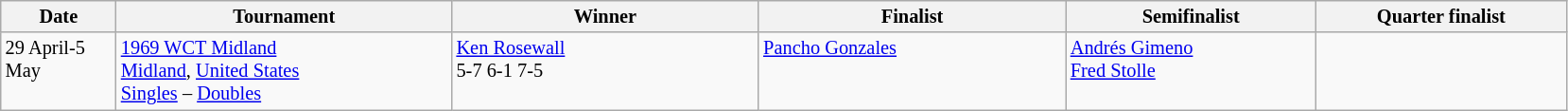<table class="wikitable" style="font-size:85%;">
<tr>
<th width="75">Date</th>
<th width="230">Tournament</th>
<th width="210">Winner</th>
<th width="210">Finalist</th>
<th width="170">Semifinalist</th>
<th width="170">Quarter finalist</th>
</tr>
<tr valign=top>
<td>29 April-5 May </td>
<td><a href='#'>1969 WCT Midland</a><br> <a href='#'>Midland</a>, <a href='#'>United States</a><br><a href='#'>Singles</a> – <a href='#'>Doubles</a></td>
<td> <a href='#'>Ken Rosewall</a><br>5-7 6-1 7-5</td>
<td> <a href='#'>Pancho Gonzales</a></td>
<td rowspan=2> <a href='#'>Andrés Gimeno</a> <br> <a href='#'>Fred Stolle</a></td>
<td></td>
</tr>
</table>
